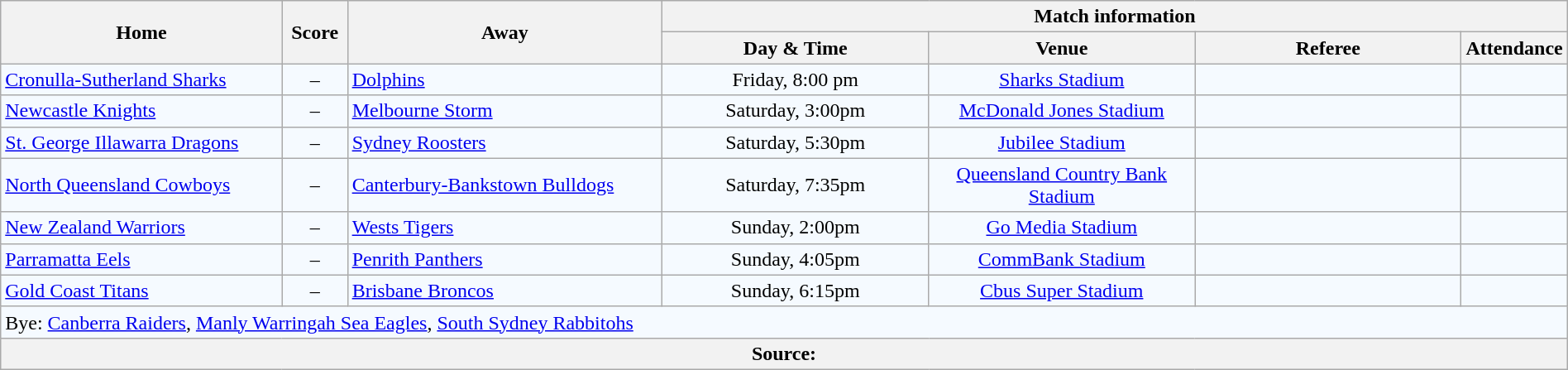<table class="wikitable" style="border-collapse:collapse; text-align:center; width:100%;">
<tr style="text-align:center; background:#f5faff;"  style="background:#c1d8ff;">
<th rowspan="2">Home</th>
<th rowspan="2">Score</th>
<th rowspan="2">Away</th>
<th colspan="4">Match information</th>
</tr>
<tr>
<th width="17%">Day & Time</th>
<th width="17%">Venue</th>
<th width="17%">Referee</th>
<th width="5%">Attendance</th>
</tr>
<tr style="text-align:center; background:#f5faff;">
<td align="left"> <a href='#'>Cronulla-Sutherland Sharks</a></td>
<td>–</td>
<td align="left"> <a href='#'>Dolphins</a></td>
<td>Friday, 8:00 pm</td>
<td><a href='#'>Sharks Stadium</a></td>
<td></td>
<td></td>
</tr>
<tr style="text-align:center; background:#f5faff;">
<td align="left"> <a href='#'>Newcastle Knights</a></td>
<td>–</td>
<td align="left"> <a href='#'>Melbourne Storm</a></td>
<td>Saturday, 3:00pm</td>
<td><a href='#'>McDonald Jones Stadium</a></td>
<td></td>
<td></td>
</tr>
<tr style="text-align:center; background:#f5faff;">
<td align="left"> <a href='#'>St. George Illawarra Dragons</a></td>
<td>–</td>
<td align="left"> <a href='#'>Sydney Roosters</a></td>
<td>Saturday, 5:30pm</td>
<td><a href='#'>Jubilee Stadium</a></td>
<td></td>
<td></td>
</tr>
<tr style="text-align:center; background:#f5faff;">
<td align="left"> <a href='#'>North Queensland Cowboys</a></td>
<td>–</td>
<td align="left"> <a href='#'>Canterbury-Bankstown Bulldogs</a></td>
<td>Saturday, 7:35pm</td>
<td><a href='#'>Queensland Country Bank Stadium</a></td>
<td></td>
<td></td>
</tr>
<tr style="text-align:center; background:#f5faff;">
<td align="left"> <a href='#'>New Zealand Warriors</a></td>
<td>–</td>
<td align="left"> <a href='#'>Wests Tigers</a></td>
<td>Sunday, 2:00pm</td>
<td><a href='#'>Go Media Stadium</a></td>
<td></td>
<td></td>
</tr>
<tr style="text-align:center; background:#f5faff;">
<td align="left"> <a href='#'>Parramatta Eels</a></td>
<td>–</td>
<td align="left"> <a href='#'>Penrith Panthers</a></td>
<td>Sunday, 4:05pm</td>
<td><a href='#'>CommBank Stadium</a></td>
<td></td>
<td></td>
</tr>
<tr style="text-align:center; background:#f5faff;">
<td align="left"> <a href='#'>Gold Coast Titans</a></td>
<td>–</td>
<td align="left"> <a href='#'>Brisbane Broncos</a></td>
<td>Sunday, 6:15pm</td>
<td><a href='#'>Cbus Super Stadium</a></td>
<td></td>
<td></td>
</tr>
<tr style="text-align:center; background:#f5faff;">
<td colspan="7" align="left">Bye:  <a href='#'>Canberra Raiders</a>,  <a href='#'>Manly Warringah Sea Eagles</a>,  <a href='#'>South Sydney Rabbitohs</a></td>
</tr>
<tr>
<th colspan="7" align="left">Source:</th>
</tr>
</table>
